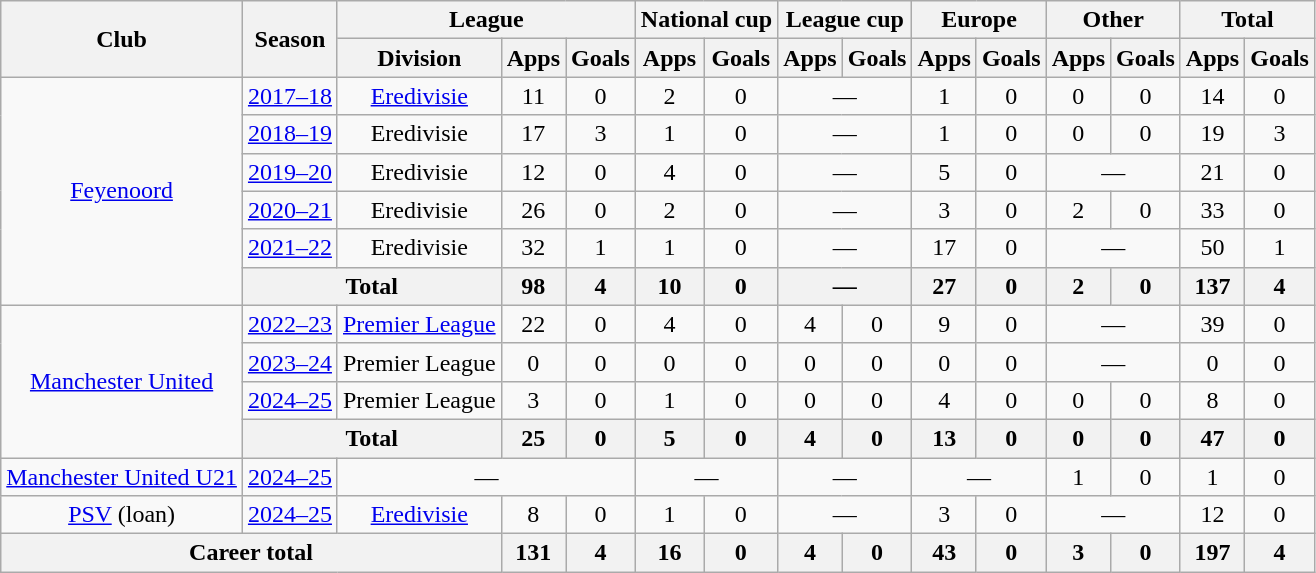<table class="wikitable" style="text-align: center;">
<tr>
<th rowspan="2">Club</th>
<th rowspan="2">Season</th>
<th colspan="3">League</th>
<th colspan="2">National cup</th>
<th colspan="2">League cup</th>
<th colspan="2">Europe</th>
<th colspan="2">Other</th>
<th colspan="2">Total</th>
</tr>
<tr>
<th>Division</th>
<th>Apps</th>
<th>Goals</th>
<th>Apps</th>
<th>Goals</th>
<th>Apps</th>
<th>Goals</th>
<th>Apps</th>
<th>Goals</th>
<th>Apps</th>
<th>Goals</th>
<th>Apps</th>
<th>Goals</th>
</tr>
<tr>
<td rowspan="6"><a href='#'>Feyenoord</a></td>
<td><a href='#'>2017–18</a></td>
<td><a href='#'>Eredivisie</a></td>
<td>11</td>
<td>0</td>
<td>2</td>
<td>0</td>
<td colspan="2">—</td>
<td>1</td>
<td>0</td>
<td>0</td>
<td>0</td>
<td>14</td>
<td>0</td>
</tr>
<tr>
<td><a href='#'>2018–19</a></td>
<td>Eredivisie</td>
<td>17</td>
<td>3</td>
<td>1</td>
<td>0</td>
<td colspan="2">—</td>
<td>1</td>
<td>0</td>
<td>0</td>
<td>0</td>
<td>19</td>
<td>3</td>
</tr>
<tr>
<td><a href='#'>2019–20</a></td>
<td>Eredivisie</td>
<td>12</td>
<td>0</td>
<td>4</td>
<td>0</td>
<td colspan="2">—</td>
<td>5</td>
<td>0</td>
<td colspan="2">—</td>
<td>21</td>
<td>0</td>
</tr>
<tr>
<td><a href='#'>2020–21</a></td>
<td>Eredivisie</td>
<td>26</td>
<td>0</td>
<td>2</td>
<td>0</td>
<td colspan="2">—</td>
<td>3</td>
<td>0</td>
<td>2</td>
<td>0</td>
<td>33</td>
<td>0</td>
</tr>
<tr>
<td><a href='#'>2021–22</a></td>
<td>Eredivisie</td>
<td>32</td>
<td>1</td>
<td>1</td>
<td>0</td>
<td colspan="2">—</td>
<td>17</td>
<td>0</td>
<td colspan="2">—</td>
<td>50</td>
<td>1</td>
</tr>
<tr>
<th colspan="2">Total</th>
<th>98</th>
<th>4</th>
<th>10</th>
<th>0</th>
<th colspan="2">—</th>
<th>27</th>
<th>0</th>
<th>2</th>
<th>0</th>
<th>137</th>
<th>4</th>
</tr>
<tr>
<td rowspan="4"><a href='#'>Manchester United</a></td>
<td><a href='#'>2022–23</a></td>
<td><a href='#'>Premier League</a></td>
<td>22</td>
<td>0</td>
<td>4</td>
<td>0</td>
<td>4</td>
<td>0</td>
<td>9</td>
<td>0</td>
<td colspan="2">—</td>
<td>39</td>
<td>0</td>
</tr>
<tr>
<td><a href='#'>2023–24</a></td>
<td>Premier League</td>
<td>0</td>
<td>0</td>
<td>0</td>
<td>0</td>
<td>0</td>
<td>0</td>
<td>0</td>
<td>0</td>
<td colspan="2">—</td>
<td>0</td>
<td>0</td>
</tr>
<tr>
<td><a href='#'>2024–25</a></td>
<td>Premier League</td>
<td>3</td>
<td>0</td>
<td>1</td>
<td>0</td>
<td>0</td>
<td>0</td>
<td>4</td>
<td>0</td>
<td>0</td>
<td>0</td>
<td>8</td>
<td>0</td>
</tr>
<tr>
<th colspan="2">Total</th>
<th>25</th>
<th>0</th>
<th>5</th>
<th>0</th>
<th>4</th>
<th>0</th>
<th>13</th>
<th>0</th>
<th>0</th>
<th>0</th>
<th>47</th>
<th>0</th>
</tr>
<tr>
<td><a href='#'>Manchester United U21</a></td>
<td><a href='#'>2024–25</a></td>
<td colspan="3">—</td>
<td colspan="2">—</td>
<td colspan="2">—</td>
<td colspan="2">—</td>
<td>1</td>
<td>0</td>
<td>1</td>
<td>0</td>
</tr>
<tr>
<td><a href='#'>PSV</a> (loan)</td>
<td><a href='#'>2024–25</a></td>
<td><a href='#'>Eredivisie</a></td>
<td>8</td>
<td>0</td>
<td>1</td>
<td>0</td>
<td colspan="2">—</td>
<td>3</td>
<td>0</td>
<td colspan="2">—</td>
<td>12</td>
<td>0</td>
</tr>
<tr>
<th colspan="3">Career total</th>
<th>131</th>
<th>4</th>
<th>16</th>
<th>0</th>
<th>4</th>
<th>0</th>
<th>43</th>
<th>0</th>
<th>3</th>
<th>0</th>
<th>197</th>
<th>4</th>
</tr>
</table>
